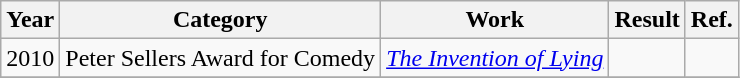<table class="wikitable">
<tr>
<th>Year</th>
<th>Category</th>
<th>Work</th>
<th>Result</th>
<th>Ref.</th>
</tr>
<tr>
<td>2010</td>
<td>Peter Sellers Award for Comedy</td>
<td><em><a href='#'>The Invention of Lying</a></em></td>
<td></td>
<td></td>
</tr>
<tr>
</tr>
</table>
